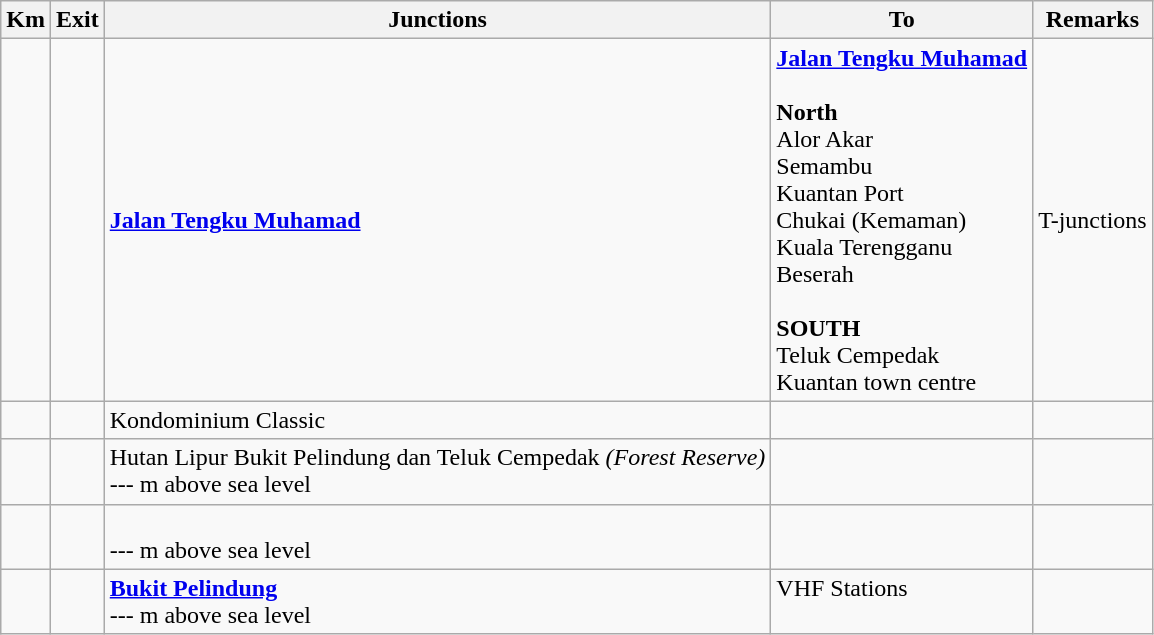<table class="wikitable">
<tr>
<th>Km</th>
<th>Exit</th>
<th>Junctions</th>
<th>To</th>
<th>Remarks</th>
</tr>
<tr>
<td></td>
<td></td>
<td> <strong><a href='#'>Jalan Tengku Muhamad</a></strong></td>
<td> <strong><a href='#'>Jalan Tengku Muhamad</a></strong><br><br><strong>North</strong><br> Alor Akar<br> Semambu<br> Kuantan Port<br>  Chukai (Kemaman)<br>  Kuala Terengganu<br> Beserah <br><br><strong>SOUTH</strong><br> Teluk Cempedak<br> Kuantan town centre</td>
<td>T-junctions</td>
</tr>
<tr>
<td></td>
<td></td>
<td>Kondominium Classic</td>
<td></td>
<td></td>
</tr>
<tr>
<td></td>
<td></td>
<td>Hutan Lipur Bukit Pelindung dan Teluk Cempedak <em>(Forest Reserve)</em><br>--- m above sea level</td>
<td></td>
<td></td>
</tr>
<tr>
<td></td>
<td></td>
<td> <br>--- m above sea level</td>
<td> </td>
<td></td>
</tr>
<tr>
<td></td>
<td></td>
<td><strong><a href='#'>Bukit Pelindung</a></strong><br>--- m above sea level</td>
<td>VHF Stations<br><br> </td>
<td></td>
</tr>
</table>
